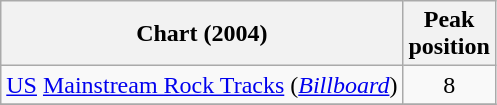<table class="wikitable">
<tr>
<th>Chart (2004)</th>
<th>Peak<br>position</th>
</tr>
<tr>
<td><a href='#'>US</a> <a href='#'>Mainstream Rock Tracks</a> (<em><a href='#'>Billboard</a></em>)</td>
<td align="center">8</td>
</tr>
<tr>
</tr>
</table>
